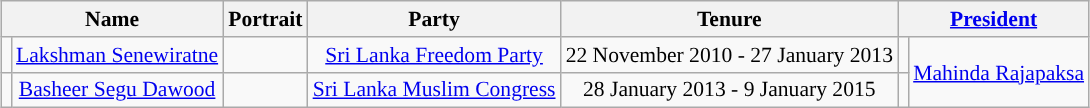<table class="wikitable" style="margin:1em auto; font-size:90%; text-align:center;">
<tr>
<th colspan="2">Name</th>
<th>Portrait</th>
<th>Party</th>
<th>Tenure</th>
<th colspan="2"><a href='#'>President</a></th>
</tr>
<tr>
<td !align="centre" style="background:"></td>
<td><a href='#'>Lakshman Senewiratne</a></td>
<td></td>
<td><a href='#'>Sri Lanka Freedom Party</a></td>
<td>22 November 2010 - 27 January 2013</td>
<td !align="center" style="background:"></td>
<td rowspan="2"><a href='#'>Mahinda Rajapaksa</a></td>
</tr>
<tr>
<td !align="centre" style="background:"></td>
<td><a href='#'>Basheer Segu Dawood</a></td>
<td></td>
<td><a href='#'>Sri Lanka Muslim Congress</a></td>
<td>28 January 2013 - 9 January 2015</td>
<td !align="center" style="background:"></td>
</tr>
</table>
